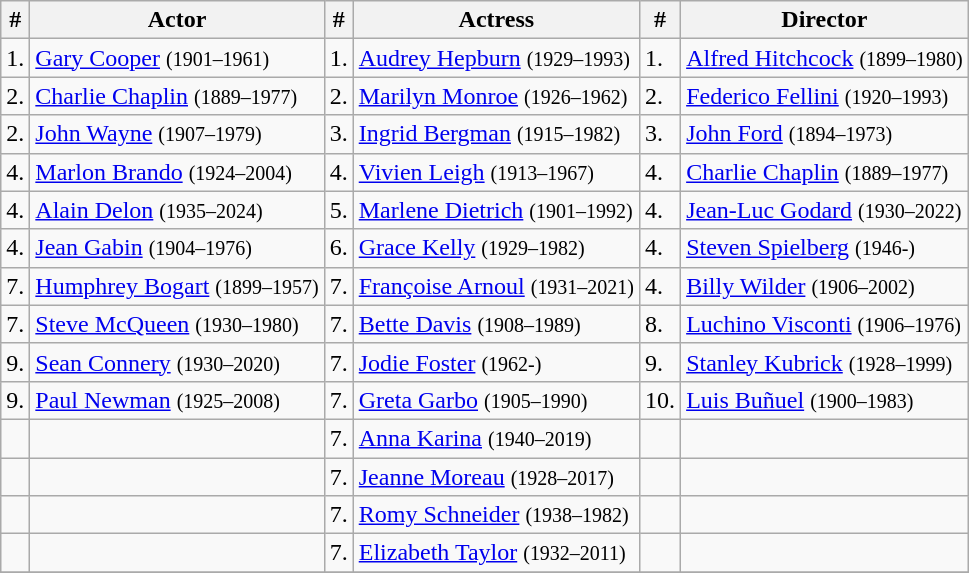<table class="sortable wikitable">
<tr>
<th>#</th>
<th>Actor</th>
<th>#</th>
<th>Actress</th>
<th>#</th>
<th>Director</th>
</tr>
<tr>
<td>1.</td>
<td><a href='#'>Gary Cooper</a> <small>(1901–1961)</small></td>
<td>1.</td>
<td><a href='#'>Audrey Hepburn</a> <small>(1929–1993)</small></td>
<td>1.</td>
<td><a href='#'>Alfred Hitchcock</a> <small>(1899–1980)</small></td>
</tr>
<tr>
<td>2.</td>
<td><a href='#'>Charlie Chaplin</a> <small>(1889–1977)</small></td>
<td>2.</td>
<td><a href='#'>Marilyn Monroe</a> <small>(1926–1962)</small></td>
<td>2.</td>
<td><a href='#'>Federico Fellini</a> <small>(1920–1993)</small></td>
</tr>
<tr>
<td>2.</td>
<td><a href='#'>John Wayne</a> <small>(1907–1979)</small></td>
<td>3.</td>
<td><a href='#'>Ingrid Bergman</a> <small>(1915–1982)</small></td>
<td>3.</td>
<td><a href='#'>John Ford</a> <small>(1894–1973)</small></td>
</tr>
<tr>
<td>4.</td>
<td><a href='#'>Marlon Brando</a> <small>(1924–2004)</small></td>
<td>4.</td>
<td><a href='#'>Vivien Leigh</a> <small>(1913–1967)</small></td>
<td>4.</td>
<td><a href='#'>Charlie Chaplin</a> <small>(1889–1977)</small></td>
</tr>
<tr>
<td>4.</td>
<td><a href='#'>Alain Delon</a> <small>(1935–2024)</small></td>
<td>5.</td>
<td><a href='#'>Marlene Dietrich</a> <small>(1901–1992)</small></td>
<td>4.</td>
<td><a href='#'>Jean-Luc Godard</a> <small>(1930–2022)</small></td>
</tr>
<tr>
<td>4.</td>
<td><a href='#'>Jean Gabin</a> <small>(1904–1976)</small></td>
<td>6.</td>
<td><a href='#'>Grace Kelly</a> <small>(1929–1982)</small></td>
<td>4.</td>
<td><a href='#'>Steven Spielberg</a> <small>(1946-)</small></td>
</tr>
<tr>
<td>7.</td>
<td><a href='#'>Humphrey Bogart</a> <small>(1899–1957)</small></td>
<td>7.</td>
<td><a href='#'>Françoise Arnoul</a> <small>(1931–2021)</small></td>
<td>4.</td>
<td><a href='#'>Billy Wilder</a> <small>(1906–2002)</small></td>
</tr>
<tr>
<td>7.</td>
<td><a href='#'>Steve McQueen</a> <small>(1930–1980)</small></td>
<td>7.</td>
<td><a href='#'>Bette Davis</a> <small>(1908–1989)</small></td>
<td>8.</td>
<td><a href='#'>Luchino Visconti</a> <small>(1906–1976)</small></td>
</tr>
<tr>
<td>9.</td>
<td><a href='#'>Sean Connery</a> <small>(1930–2020)</small></td>
<td>7.</td>
<td><a href='#'>Jodie Foster</a> <small>(1962-)</small></td>
<td>9.</td>
<td><a href='#'>Stanley Kubrick</a> <small>(1928–1999)</small></td>
</tr>
<tr>
<td>9.</td>
<td><a href='#'>Paul Newman</a> <small>(1925–2008)</small></td>
<td>7.</td>
<td><a href='#'>Greta Garbo</a> <small>(1905–1990)</small></td>
<td>10.</td>
<td><a href='#'>Luis Buñuel</a> <small>(1900–1983)</small></td>
</tr>
<tr>
<td></td>
<td></td>
<td>7.</td>
<td><a href='#'>Anna Karina</a> <small>(1940–2019)</small></td>
<td></td>
<td></td>
</tr>
<tr>
<td></td>
<td></td>
<td>7.</td>
<td><a href='#'>Jeanne Moreau</a> <small>(1928–2017)</small></td>
<td></td>
<td></td>
</tr>
<tr>
<td></td>
<td></td>
<td>7.</td>
<td><a href='#'>Romy Schneider</a> <small>(1938–1982)</small></td>
<td></td>
<td></td>
</tr>
<tr>
<td></td>
<td></td>
<td>7.</td>
<td><a href='#'>Elizabeth Taylor</a> <small>(1932–2011)</small></td>
<td></td>
<td></td>
</tr>
<tr>
</tr>
</table>
